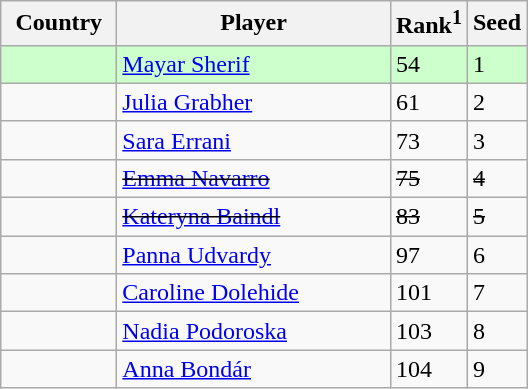<table class="sortable wikitable">
<tr>
<th width="70">Country</th>
<th width="175">Player</th>
<th>Rank<sup>1</sup></th>
<th>Seed</th>
</tr>
<tr style="background:#cfc;">
<td></td>
<td><a href='#'>Mayar Sherif</a></td>
<td>54</td>
<td>1</td>
</tr>
<tr>
<td></td>
<td><a href='#'>Julia Grabher</a></td>
<td>61</td>
<td>2</td>
</tr>
<tr>
<td></td>
<td><a href='#'>Sara Errani</a></td>
<td>73</td>
<td>3</td>
</tr>
<tr>
<td><s></s></td>
<td><s><a href='#'>Emma Navarro</a></s></td>
<td><s>75</s></td>
<td><s>4</s></td>
</tr>
<tr>
<td><s></s></td>
<td><s><a href='#'>Kateryna Baindl</a></s></td>
<td><s>83</s></td>
<td><s>5</s></td>
</tr>
<tr>
<td></td>
<td><a href='#'>Panna Udvardy</a></td>
<td>97</td>
<td>6</td>
</tr>
<tr>
<td></td>
<td><a href='#'>Caroline Dolehide</a></td>
<td>101</td>
<td>7</td>
</tr>
<tr>
<td></td>
<td><a href='#'>Nadia Podoroska</a></td>
<td>103</td>
<td>8</td>
</tr>
<tr>
<td></td>
<td><a href='#'>Anna Bondár</a></td>
<td>104</td>
<td>9</td>
</tr>
</table>
